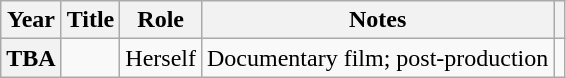<table class="wikitable plainrowheaders">
<tr>
<th scope="col">Year</th>
<th scope="col">Title</th>
<th scope="col">Role</th>
<th scope="col">Notes</th>
<th scope="col" class="unsortable"></th>
</tr>
<tr>
<th scope="row">TBA</th>
<td></td>
<td>Herself</td>
<td>Documentary film; post-production</td>
<td style="text-align:center"></td>
</tr>
</table>
